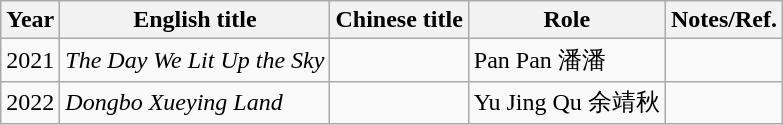<table class="wikitable">
<tr>
<th>Year</th>
<th>English title</th>
<th>Chinese title</th>
<th>Role</th>
<th>Notes/Ref.</th>
</tr>
<tr>
<td>2021</td>
<td><em>The Day We Lit Up the Sky</em></td>
<td></td>
<td>Pan Pan 潘潘</td>
<td></td>
</tr>
<tr>
<td>2022</td>
<td><em>Dongbo Xueying Land</em></td>
<td></td>
<td>Yu Jing Qu 余靖秋</td>
<td></td>
</tr>
</table>
